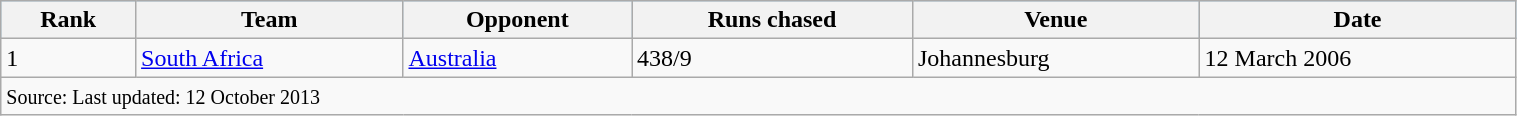<table class="wikitable" width=80%>
<tr bgcolor=#87cefa>
<th>Rank</th>
<th>Team</th>
<th>Opponent</th>
<th>Runs chased</th>
<th>Venue</th>
<th>Date</th>
</tr>
<tr>
<td>1</td>
<td> <a href='#'>South Africa</a></td>
<td> <a href='#'>Australia</a></td>
<td>438/9</td>
<td>Johannesburg</td>
<td>12 March 2006</td>
</tr>
<tr>
<td colspan="6"><small>Source:   Last updated: 12 October 2013</small></td>
</tr>
</table>
